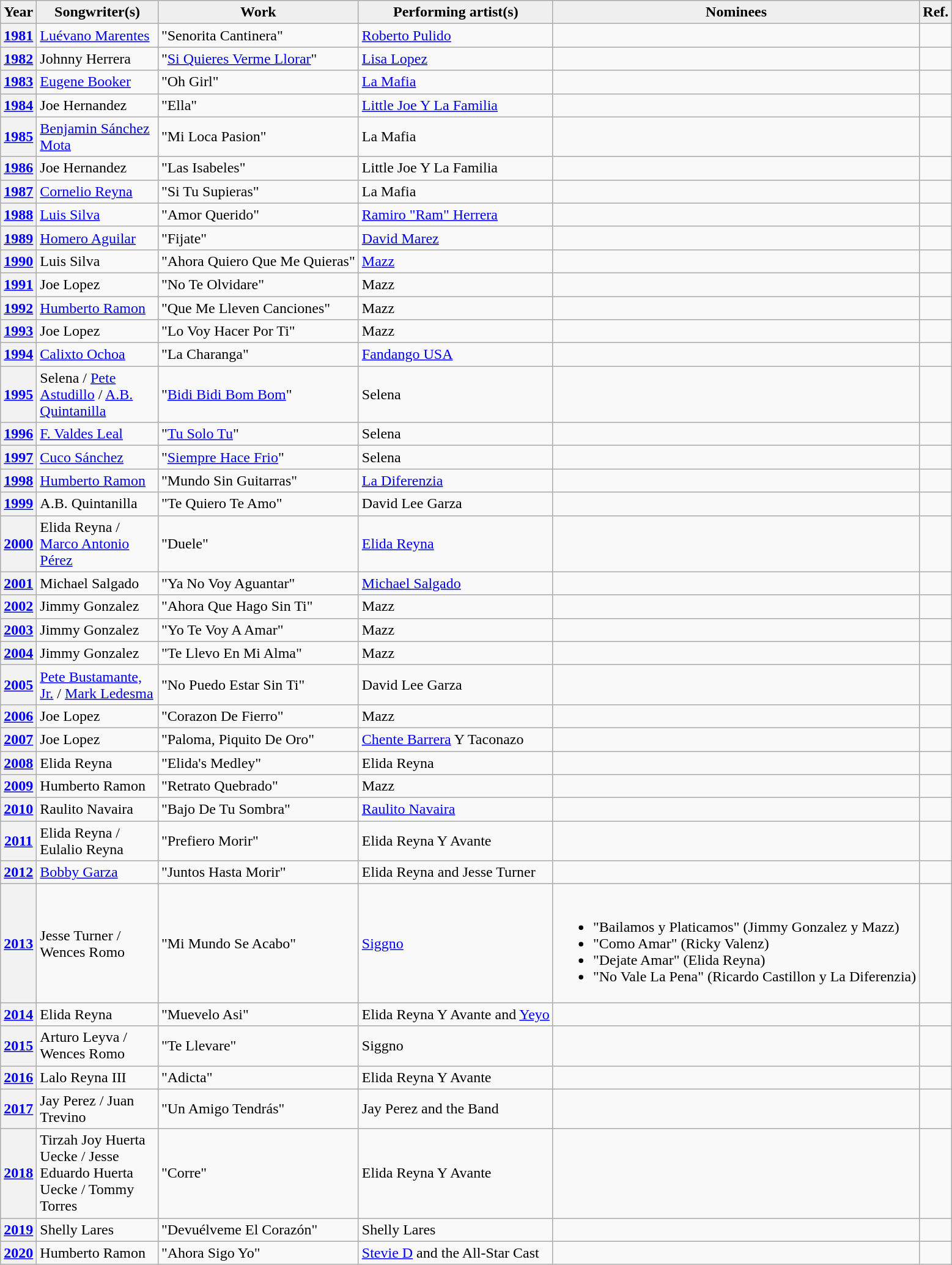<table class="wikitable sortable">
<tr>
<th style="background:#efefef;">Year</th>
<th style="background:#efefef; width:125px;">Songwriter(s)</th>
<th style="background:#efefef;">Work</th>
<th style="background:#efefef;" class="unsortable">Performing artist(s)</th>
<th style="background:#efefef;" class="unsortable">Nominees</th>
<th style="background:#efefef;" class="unsortable">Ref.</th>
</tr>
<tr>
<th scope="row"><a href='#'>1981</a></th>
<td><a href='#'>Luévano Marentes</a></td>
<td>"Senorita Cantinera"</td>
<td><a href='#'>Roberto Pulido</a></td>
<td></td>
<td style="text-align:center;"></td>
</tr>
<tr>
<th scope="row"><a href='#'>1982</a></th>
<td>Johnny Herrera</td>
<td>"<a href='#'>Si Quieres Verme Llorar</a>"</td>
<td><a href='#'>Lisa Lopez</a></td>
<td></td>
<td style="text-align:center;"></td>
</tr>
<tr>
<th scope="row"><a href='#'>1983</a></th>
<td><a href='#'>Eugene Booker</a></td>
<td>"Oh Girl"</td>
<td><a href='#'>La Mafia</a></td>
<td></td>
<td style="text-align:center;"></td>
</tr>
<tr>
<th scope="row"><a href='#'>1984</a></th>
<td>Joe Hernandez</td>
<td>"Ella"</td>
<td><a href='#'>Little Joe Y La Familia</a></td>
<td></td>
<td style="text-align:center;"></td>
</tr>
<tr>
<th scope="row"><a href='#'>1985</a></th>
<td><a href='#'>Benjamin Sánchez Mota</a></td>
<td>"Mi Loca Pasion"</td>
<td>La Mafia</td>
<td></td>
<td style="text-align:center;"></td>
</tr>
<tr>
<th scope="row"><a href='#'>1986</a></th>
<td>Joe Hernandez</td>
<td>"Las Isabeles"</td>
<td>Little Joe Y La Familia</td>
<td></td>
<td style="text-align:center;"></td>
</tr>
<tr>
<th scope="row"><a href='#'>1987</a></th>
<td><a href='#'>Cornelio Reyna</a></td>
<td>"Si Tu Supieras"</td>
<td>La Mafia</td>
<td></td>
<td style="text-align:center;"></td>
</tr>
<tr>
<th scope="row"><a href='#'>1988</a></th>
<td><a href='#'>Luis Silva</a></td>
<td>"Amor Querido"</td>
<td><a href='#'>Ramiro "Ram" Herrera</a></td>
<td></td>
<td style="text-align:center;"></td>
</tr>
<tr>
<th scope="row"><a href='#'>1989</a></th>
<td><a href='#'>Homero Aguilar</a></td>
<td>"Fijate"</td>
<td><a href='#'>David Marez</a></td>
<td></td>
<td style="text-align:center;"></td>
</tr>
<tr>
<th scope="row"><a href='#'>1990</a></th>
<td>Luis Silva</td>
<td>"Ahora Quiero Que Me Quieras"</td>
<td><a href='#'>Mazz</a></td>
<td></td>
<td style="text-align:center;"></td>
</tr>
<tr>
<th scope="row"><a href='#'>1991</a></th>
<td>Joe Lopez</td>
<td>"No Te Olvidare"</td>
<td>Mazz</td>
<td></td>
<td style="text-align:center;"></td>
</tr>
<tr>
<th scope="row"><a href='#'>1992</a></th>
<td><a href='#'>Humberto Ramon</a></td>
<td>"Que Me Lleven Canciones"</td>
<td>Mazz</td>
<td></td>
<td style="text-align:center;"></td>
</tr>
<tr>
<th scope="row"><a href='#'>1993</a></th>
<td>Joe Lopez</td>
<td>"Lo Voy Hacer Por Ti"</td>
<td>Mazz</td>
<td></td>
<td style="text-align:center;"></td>
</tr>
<tr>
<th scope="row"><a href='#'>1994</a></th>
<td><a href='#'>Calixto Ochoa</a></td>
<td>"La Charanga"</td>
<td><a href='#'>Fandango USA</a></td>
<td></td>
<td style="text-align:center;"></td>
</tr>
<tr>
<th scope="row"><a href='#'>1995</a></th>
<td>Selena / <a href='#'>Pete Astudillo</a> / <a href='#'>A.B. Quintanilla</a></td>
<td>"<a href='#'>Bidi Bidi Bom Bom</a>"</td>
<td>Selena</td>
<td></td>
<td style="text-align:center;"></td>
</tr>
<tr>
<th scope="row"><a href='#'>1996</a></th>
<td><a href='#'>F. Valdes Leal</a></td>
<td>"<a href='#'>Tu Solo Tu</a>"</td>
<td>Selena</td>
<td></td>
<td style="text-align:center;"></td>
</tr>
<tr>
<th scope="row"><a href='#'>1997</a></th>
<td><a href='#'>Cuco Sánchez</a></td>
<td>"<a href='#'>Siempre Hace Frio</a>"</td>
<td>Selena</td>
<td></td>
<td style="text-align:center;"></td>
</tr>
<tr>
<th scope="row"><a href='#'>1998</a></th>
<td><a href='#'>Humberto Ramon</a></td>
<td>"Mundo Sin Guitarras"</td>
<td><a href='#'>La Diferenzia</a></td>
<td></td>
<td style="text-align:center;"></td>
</tr>
<tr>
<th scope="row"><a href='#'>1999</a></th>
<td>A.B. Quintanilla</td>
<td>"Te Quiero Te Amo"</td>
<td>David Lee Garza</td>
<td></td>
<td style="text-align:center;"></td>
</tr>
<tr>
<th scope="row"><a href='#'>2000</a></th>
<td>Elida Reyna / <a href='#'>Marco Antonio Pérez</a></td>
<td>"Duele"</td>
<td><a href='#'>Elida Reyna</a></td>
<td></td>
<td style="text-align:center;"></td>
</tr>
<tr>
<th scope="row"><a href='#'>2001</a></th>
<td>Michael Salgado</td>
<td>"Ya No Voy Aguantar"</td>
<td><a href='#'>Michael Salgado</a></td>
<td></td>
<td style="text-align:center;"></td>
</tr>
<tr>
<th scope="row"><a href='#'>2002</a></th>
<td>Jimmy Gonzalez</td>
<td>"Ahora Que Hago Sin Ti"</td>
<td>Mazz</td>
<td></td>
<td style="text-align:center;"></td>
</tr>
<tr>
<th scope="row"><a href='#'>2003</a></th>
<td>Jimmy Gonzalez</td>
<td>"Yo Te Voy A Amar"</td>
<td>Mazz</td>
<td></td>
<td style="text-align:center;"></td>
</tr>
<tr>
<th scope="row"><a href='#'>2004</a></th>
<td>Jimmy Gonzalez</td>
<td>"Te Llevo En Mi Alma"</td>
<td>Mazz</td>
<td></td>
<td style="text-align:center;"></td>
</tr>
<tr>
<th scope="row"><a href='#'>2005</a></th>
<td><a href='#'>Pete Bustamante, Jr.</a> / <a href='#'>Mark Ledesma</a></td>
<td>"No Puedo Estar Sin Ti"</td>
<td>David Lee Garza</td>
<td></td>
<td style="text-align:center;"></td>
</tr>
<tr>
<th scope="row"><a href='#'>2006</a></th>
<td>Joe Lopez</td>
<td>"Corazon De Fierro"</td>
<td>Mazz</td>
<td></td>
<td style="text-align:center;"></td>
</tr>
<tr>
<th scope="row"><a href='#'>2007</a></th>
<td>Joe Lopez</td>
<td>"Paloma, Piquito De Oro"</td>
<td><a href='#'>Chente Barrera</a> Y Taconazo</td>
<td></td>
<td style="text-align:center;"></td>
</tr>
<tr>
<th scope="row"><a href='#'>2008</a></th>
<td>Elida Reyna</td>
<td>"Elida's Medley"</td>
<td>Elida Reyna</td>
<td></td>
<td style="text-align:center;"></td>
</tr>
<tr>
<th scope="row"><a href='#'>2009</a></th>
<td>Humberto Ramon</td>
<td>"Retrato Quebrado"</td>
<td>Mazz</td>
<td></td>
<td style="text-align:center;"></td>
</tr>
<tr>
<th scope="row"><a href='#'>2010</a></th>
<td>Raulito Navaira</td>
<td>"Bajo De Tu Sombra"</td>
<td><a href='#'>Raulito Navaira</a></td>
<td></td>
<td style="text-align:center;"></td>
</tr>
<tr>
<th scope="row"><a href='#'>2011</a></th>
<td>Elida Reyna / Eulalio Reyna</td>
<td>"Prefiero Morir"</td>
<td>Elida Reyna Y Avante</td>
<td></td>
<td style="text-align:center;"></td>
</tr>
<tr>
<th scope="row"><a href='#'>2012</a></th>
<td><a href='#'>Bobby Garza</a></td>
<td>"Juntos Hasta Morir"</td>
<td>Elida Reyna and Jesse Turner</td>
<td></td>
<td style="text-align:center;"></td>
</tr>
<tr>
<th scope="row"><a href='#'>2013</a></th>
<td>Jesse Turner / Wences Romo</td>
<td>"Mi Mundo Se Acabo"</td>
<td><a href='#'>Siggno</a></td>
<td {{smalldiv><br><ul><li>"Bailamos y Platicamos" (Jimmy Gonzalez y Mazz)</li><li>"Como Amar" (Ricky Valenz)</li><li>"Dejate Amar" (Elida Reyna)</li><li>"No Vale La Pena" (Ricardo Castillon y La Diferenzia)</li></ul></td>
<td style="text-align:center;"></td>
</tr>
<tr>
<th scope="row"><a href='#'>2014</a></th>
<td>Elida Reyna</td>
<td>"Muevelo Asi"</td>
<td>Elida Reyna Y Avante and <a href='#'>Yeyo</a></td>
<td></td>
<td style="text-align:center;"></td>
</tr>
<tr>
<th scope="row"><a href='#'>2015</a></th>
<td>Arturo Leyva / Wences Romo</td>
<td>"Te Llevare"</td>
<td>Siggno</td>
<td></td>
<td style="text-align:center;"></td>
</tr>
<tr>
<th scope="row"><a href='#'>2016</a></th>
<td>Lalo Reyna III</td>
<td>"Adicta"</td>
<td>Elida Reyna Y Avante</td>
<td></td>
<td style="text-align:center;"></td>
</tr>
<tr>
<th scope="row"><a href='#'>2017</a></th>
<td>Jay Perez / Juan Trevino</td>
<td>"Un Amigo Tendrás"</td>
<td>Jay Perez and the Band</td>
<td></td>
<td style="text-align:center;"></td>
</tr>
<tr>
<th scope="row"><a href='#'>2018</a></th>
<td>Tirzah Joy Huerta Uecke / Jesse Eduardo Huerta Uecke / Tommy Torres</td>
<td>"Corre"</td>
<td>Elida Reyna Y Avante</td>
<td></td>
<td style="text-align:center;"></td>
</tr>
<tr>
<th scope="row"><a href='#'>2019</a></th>
<td>Shelly Lares</td>
<td>"Devuélveme El Corazón"</td>
<td>Shelly Lares</td>
<td></td>
<td style="text-align:center;"></td>
</tr>
<tr>
<th scope="row"><a href='#'>2020</a></th>
<td>Humberto Ramon</td>
<td>"Ahora Sigo Yo"</td>
<td><a href='#'>Stevie D</a> and the All-Star Cast</td>
<td></td>
<td style="text-align:center;"></td>
</tr>
</table>
